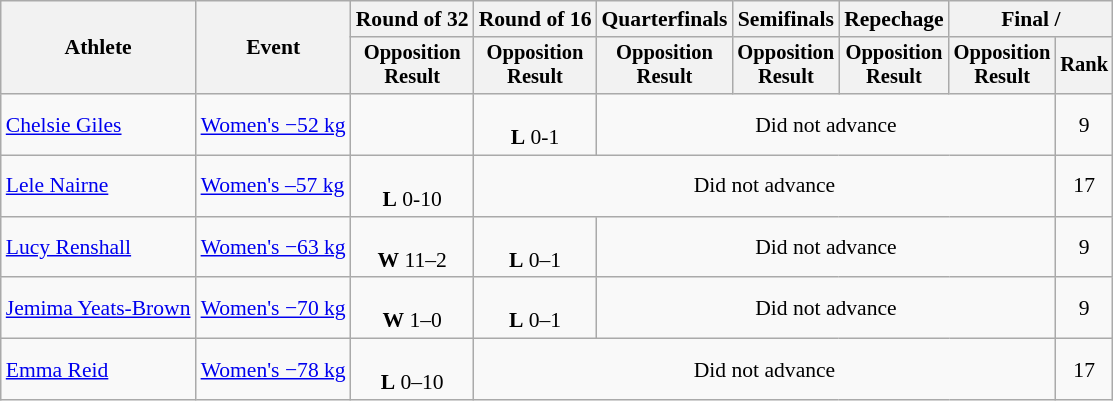<table class=wikitable style=font-size:90%;text-align:center>
<tr>
<th rowspan=2>Athlete</th>
<th rowspan=2>Event</th>
<th>Round of 32</th>
<th>Round of 16</th>
<th>Quarterfinals</th>
<th>Semifinals</th>
<th>Repechage</th>
<th colspan=2>Final / </th>
</tr>
<tr style=font-size:95%>
<th>Opposition<br>Result</th>
<th>Opposition<br>Result</th>
<th>Opposition<br>Result</th>
<th>Opposition<br>Result</th>
<th>Opposition<br>Result</th>
<th>Opposition<br>Result</th>
<th>Rank</th>
</tr>
<tr>
<td align="left"><a href='#'>Chelsie Giles</a></td>
<td align="left"><a href='#'>Women's −52 kg</a></td>
<td></td>
<td><br><strong>L</strong> 0-1</td>
<td colspan="4">Did not advance</td>
<td>9</td>
</tr>
<tr>
<td align="left"><a href='#'>Lele Nairne</a></td>
<td align="left"><a href='#'>Women's –57 kg</a></td>
<td><br> <strong>L</strong> 0-10</td>
<td colspan="5">Did not advance</td>
<td>17</td>
</tr>
<tr>
<td align=left><a href='#'>Lucy Renshall</a></td>
<td align=left><a href='#'>Women's −63 kg</a></td>
<td><br> <strong>W</strong> 11–2</td>
<td><br> <strong>L</strong> 0–1</td>
<td colspan=4>Did not advance</td>
<td>9</td>
</tr>
<tr>
<td align=left><a href='#'>Jemima Yeats-Brown</a></td>
<td align=left><a href='#'>Women's −70 kg</a></td>
<td><br><strong>W</strong> 1–0</td>
<td><br><strong>L</strong> 0–1</td>
<td colspan=4>Did not advance</td>
<td>9</td>
</tr>
<tr>
<td align=left><a href='#'>Emma Reid</a></td>
<td align=left><a href='#'>Women's −78 kg</a></td>
<td><br><strong>L</strong> 0–10</td>
<td colspan=5>Did not advance</td>
<td>17</td>
</tr>
</table>
